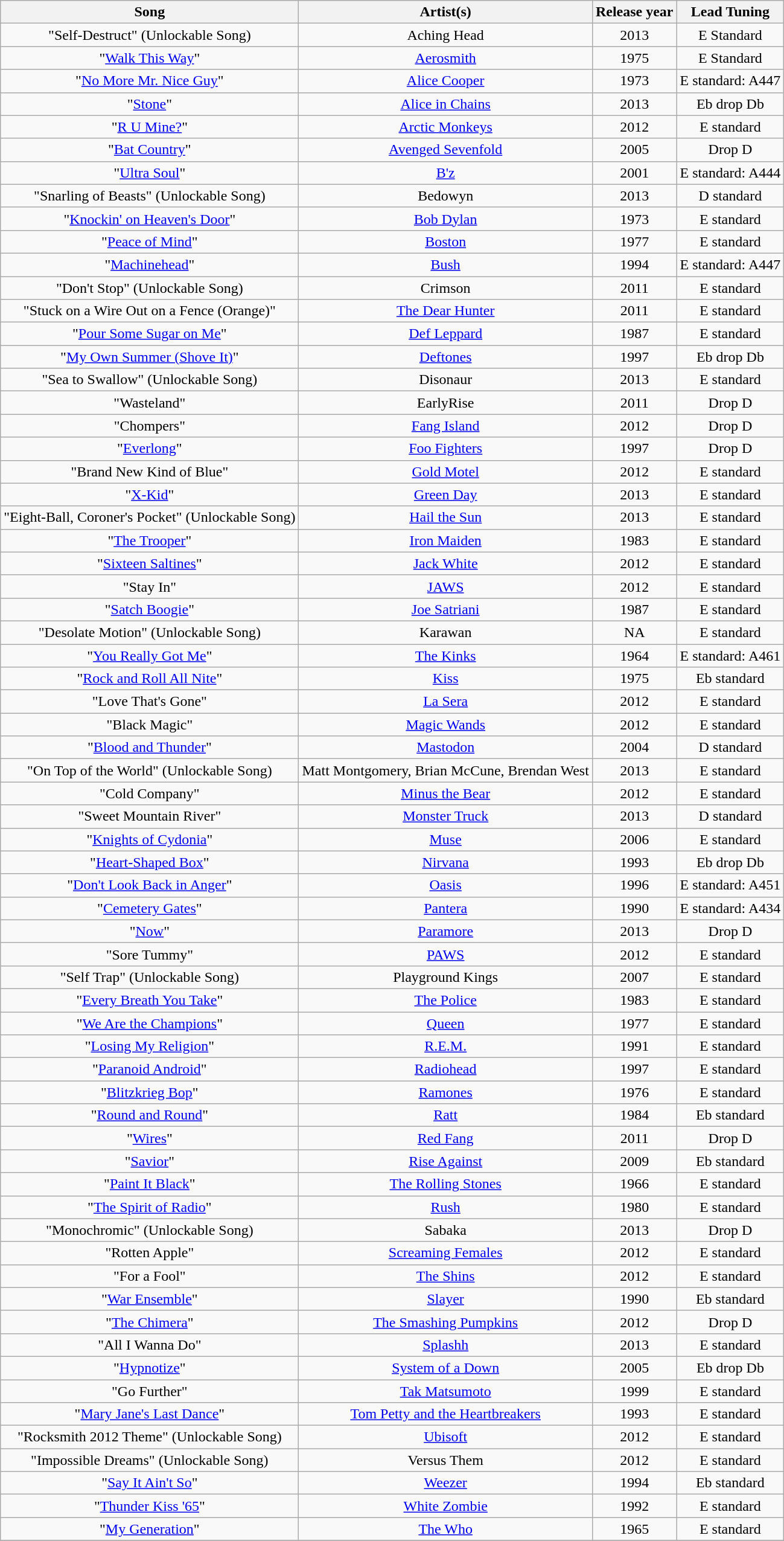<table class="wikitable sortable" style="text-align: center">
<tr>
<th>Song</th>
<th>Artist(s)</th>
<th>Release year</th>
<th>Lead Tuning</th>
</tr>
<tr>
<td>"Self-Destruct" (Unlockable Song)</td>
<td>Aching Head</td>
<td>2013</td>
<td>E Standard</td>
</tr>
<tr>
<td>"<a href='#'>Walk This Way</a>"</td>
<td><a href='#'>Aerosmith</a></td>
<td>1975</td>
<td>E Standard</td>
</tr>
<tr>
<td>"<a href='#'>No More Mr. Nice Guy</a>"</td>
<td><a href='#'>Alice Cooper</a></td>
<td>1973</td>
<td>E standard: A447</td>
</tr>
<tr>
<td>"<a href='#'>Stone</a>"</td>
<td><a href='#'>Alice in Chains</a></td>
<td>2013</td>
<td>Eb drop Db</td>
</tr>
<tr>
<td>"<a href='#'>R U Mine?</a>"</td>
<td><a href='#'>Arctic Monkeys</a></td>
<td>2012</td>
<td>E standard</td>
</tr>
<tr>
<td>"<a href='#'>Bat Country</a>"</td>
<td><a href='#'>Avenged Sevenfold</a></td>
<td>2005</td>
<td>Drop D</td>
</tr>
<tr>
<td>"<a href='#'>Ultra Soul</a>"</td>
<td><a href='#'>B'z</a></td>
<td>2001</td>
<td>E standard: A444</td>
</tr>
<tr>
<td>"Snarling of Beasts" (Unlockable Song)</td>
<td>Bedowyn</td>
<td>2013</td>
<td>D standard</td>
</tr>
<tr>
<td>"<a href='#'>Knockin' on Heaven's Door</a>"</td>
<td><a href='#'>Bob Dylan</a></td>
<td>1973</td>
<td>E standard</td>
</tr>
<tr>
<td>"<a href='#'>Peace of Mind</a>"</td>
<td><a href='#'>Boston</a></td>
<td>1977</td>
<td>E standard</td>
</tr>
<tr>
<td>"<a href='#'>Machinehead</a>"</td>
<td><a href='#'>Bush</a></td>
<td>1994</td>
<td>E standard: A447</td>
</tr>
<tr>
<td>"Don't Stop" (Unlockable Song)</td>
<td>Crimson</td>
<td>2011</td>
<td>E standard</td>
</tr>
<tr>
<td>"Stuck on a Wire Out on a Fence (Orange)"</td>
<td><a href='#'>The Dear Hunter</a></td>
<td>2011</td>
<td>E standard</td>
</tr>
<tr>
<td>"<a href='#'>Pour Some Sugar on Me</a>"</td>
<td><a href='#'>Def Leppard</a></td>
<td>1987</td>
<td>E standard</td>
</tr>
<tr>
<td>"<a href='#'>My Own Summer (Shove It)</a>"</td>
<td><a href='#'>Deftones</a></td>
<td>1997</td>
<td>Eb drop Db</td>
</tr>
<tr>
<td>"Sea to Swallow" (Unlockable Song)</td>
<td>Disonaur</td>
<td>2013</td>
<td>E standard</td>
</tr>
<tr>
<td>"Wasteland"</td>
<td>EarlyRise</td>
<td>2011</td>
<td>Drop D</td>
</tr>
<tr>
<td>"Chompers"</td>
<td><a href='#'>Fang Island</a></td>
<td>2012</td>
<td>Drop D</td>
</tr>
<tr>
<td>"<a href='#'>Everlong</a>"</td>
<td><a href='#'>Foo Fighters</a></td>
<td>1997</td>
<td>Drop D</td>
</tr>
<tr>
<td>"Brand New Kind of Blue"</td>
<td><a href='#'>Gold Motel</a></td>
<td>2012</td>
<td>E standard</td>
</tr>
<tr>
<td>"<a href='#'>X-Kid</a>"</td>
<td><a href='#'>Green Day</a></td>
<td>2013</td>
<td>E standard</td>
</tr>
<tr>
<td>"Eight-Ball, Coroner's Pocket" (Unlockable Song)</td>
<td><a href='#'>Hail the Sun</a></td>
<td>2013</td>
<td>E standard</td>
</tr>
<tr>
<td>"<a href='#'>The Trooper</a>"</td>
<td><a href='#'>Iron Maiden</a></td>
<td>1983</td>
<td>E standard</td>
</tr>
<tr>
<td>"<a href='#'>Sixteen Saltines</a>"</td>
<td><a href='#'>Jack White</a></td>
<td>2012</td>
<td>E standard</td>
</tr>
<tr>
<td>"Stay In"</td>
<td><a href='#'>JAWS</a></td>
<td>2012</td>
<td>E standard</td>
</tr>
<tr>
<td>"<a href='#'>Satch Boogie</a>"</td>
<td><a href='#'>Joe Satriani</a></td>
<td>1987</td>
<td>E standard</td>
</tr>
<tr>
<td>"Desolate Motion" (Unlockable Song)</td>
<td>Karawan</td>
<td>NA</td>
<td>E standard</td>
</tr>
<tr>
<td>"<a href='#'>You Really Got Me</a>"</td>
<td><a href='#'>The Kinks</a></td>
<td>1964</td>
<td>E standard: A461</td>
</tr>
<tr>
<td>"<a href='#'>Rock and Roll All Nite</a>"</td>
<td><a href='#'>Kiss</a></td>
<td>1975</td>
<td>Eb standard</td>
</tr>
<tr>
<td>"Love That's Gone"</td>
<td><a href='#'>La Sera</a></td>
<td>2012</td>
<td>E standard</td>
</tr>
<tr>
<td>"Black Magic"</td>
<td><a href='#'>Magic Wands</a></td>
<td>2012</td>
<td>E standard</td>
</tr>
<tr>
<td>"<a href='#'>Blood and Thunder</a>"</td>
<td><a href='#'>Mastodon</a></td>
<td>2004</td>
<td>D standard</td>
</tr>
<tr>
<td>"On Top of the World" (Unlockable Song)</td>
<td>Matt Montgomery, Brian McCune, Brendan West</td>
<td>2013</td>
<td>E standard</td>
</tr>
<tr>
<td>"Cold Company"</td>
<td><a href='#'>Minus the Bear</a></td>
<td>2012</td>
<td>E standard</td>
</tr>
<tr>
<td>"Sweet Mountain River"</td>
<td><a href='#'>Monster Truck</a></td>
<td>2013</td>
<td>D standard</td>
</tr>
<tr>
<td>"<a href='#'>Knights of Cydonia</a>"</td>
<td><a href='#'>Muse</a></td>
<td>2006</td>
<td>E standard</td>
</tr>
<tr>
<td>"<a href='#'>Heart-Shaped Box</a>"</td>
<td><a href='#'>Nirvana</a></td>
<td>1993</td>
<td>Eb drop Db</td>
</tr>
<tr>
<td>"<a href='#'>Don't Look Back in Anger</a>"</td>
<td><a href='#'>Oasis</a></td>
<td>1996</td>
<td>E standard: A451</td>
</tr>
<tr>
<td>"<a href='#'>Cemetery Gates</a>"</td>
<td><a href='#'>Pantera</a></td>
<td>1990</td>
<td>E standard: A434</td>
</tr>
<tr>
<td>"<a href='#'>Now</a>"</td>
<td><a href='#'>Paramore</a></td>
<td>2013</td>
<td>Drop D</td>
</tr>
<tr>
<td>"Sore Tummy"</td>
<td><a href='#'>PAWS</a></td>
<td>2012</td>
<td>E standard</td>
</tr>
<tr>
<td>"Self Trap" (Unlockable Song)</td>
<td>Playground Kings</td>
<td>2007</td>
<td>E standard</td>
</tr>
<tr>
<td>"<a href='#'>Every Breath You Take</a>"</td>
<td><a href='#'>The Police</a></td>
<td>1983</td>
<td>E standard</td>
</tr>
<tr>
<td>"<a href='#'>We Are the Champions</a>"</td>
<td><a href='#'>Queen</a></td>
<td>1977</td>
<td>E standard</td>
</tr>
<tr>
<td>"<a href='#'>Losing My Religion</a>"</td>
<td><a href='#'>R.E.M.</a></td>
<td>1991</td>
<td>E standard</td>
</tr>
<tr>
<td>"<a href='#'>Paranoid Android</a>"</td>
<td><a href='#'>Radiohead</a></td>
<td>1997</td>
<td>E standard</td>
</tr>
<tr>
<td>"<a href='#'>Blitzkrieg Bop</a>"</td>
<td><a href='#'>Ramones</a></td>
<td>1976</td>
<td>E standard</td>
</tr>
<tr>
<td>"<a href='#'>Round and Round</a>"</td>
<td><a href='#'>Ratt</a></td>
<td>1984</td>
<td>Eb standard</td>
</tr>
<tr>
<td>"<a href='#'>Wires</a>"</td>
<td><a href='#'>Red Fang</a></td>
<td>2011</td>
<td>Drop D</td>
</tr>
<tr>
<td>"<a href='#'>Savior</a>"</td>
<td><a href='#'>Rise Against</a></td>
<td>2009</td>
<td>Eb standard</td>
</tr>
<tr>
<td>"<a href='#'>Paint It Black</a>"</td>
<td><a href='#'>The Rolling Stones</a></td>
<td>1966</td>
<td>E standard</td>
</tr>
<tr>
<td>"<a href='#'>The Spirit of Radio</a>"</td>
<td><a href='#'>Rush</a></td>
<td>1980</td>
<td>E standard</td>
</tr>
<tr>
<td>"Monochromic" (Unlockable Song)</td>
<td>Sabaka</td>
<td>2013</td>
<td>Drop D</td>
</tr>
<tr>
<td>"Rotten Apple"</td>
<td><a href='#'>Screaming Females</a></td>
<td>2012</td>
<td>E standard</td>
</tr>
<tr>
<td>"For a Fool"</td>
<td><a href='#'>The Shins</a></td>
<td>2012</td>
<td>E standard</td>
</tr>
<tr>
<td>"<a href='#'>War Ensemble</a>"</td>
<td><a href='#'>Slayer</a></td>
<td>1990</td>
<td>Eb standard</td>
</tr>
<tr>
<td>"<a href='#'>The Chimera</a>"</td>
<td><a href='#'>The Smashing Pumpkins</a></td>
<td>2012</td>
<td>Drop D</td>
</tr>
<tr>
<td>"All I Wanna Do"</td>
<td><a href='#'>Splashh</a></td>
<td>2013</td>
<td>E standard</td>
</tr>
<tr>
<td>"<a href='#'>Hypnotize</a>"</td>
<td><a href='#'>System of a Down</a></td>
<td>2005</td>
<td>Eb drop Db</td>
</tr>
<tr>
<td>"Go Further"</td>
<td><a href='#'>Tak Matsumoto</a></td>
<td>1999</td>
<td>E standard</td>
</tr>
<tr>
<td>"<a href='#'>Mary Jane's Last Dance</a>"</td>
<td><a href='#'>Tom Petty and the Heartbreakers</a></td>
<td>1993</td>
<td>E standard</td>
</tr>
<tr>
<td>"Rocksmith 2012 Theme" (Unlockable Song)</td>
<td><a href='#'>Ubisoft</a></td>
<td>2012</td>
<td>E standard</td>
</tr>
<tr>
<td>"Impossible Dreams" (Unlockable Song)</td>
<td>Versus Them</td>
<td>2012</td>
<td>E standard</td>
</tr>
<tr>
<td>"<a href='#'>Say It Ain't So</a>"</td>
<td><a href='#'>Weezer</a></td>
<td>1994</td>
<td>Eb standard</td>
</tr>
<tr>
<td>"<a href='#'>Thunder Kiss '65</a>"</td>
<td><a href='#'>White Zombie</a></td>
<td>1992</td>
<td>E standard</td>
</tr>
<tr>
<td>"<a href='#'>My Generation</a>"</td>
<td><a href='#'>The Who</a></td>
<td>1965</td>
<td>E standard</td>
</tr>
<tr>
</tr>
</table>
